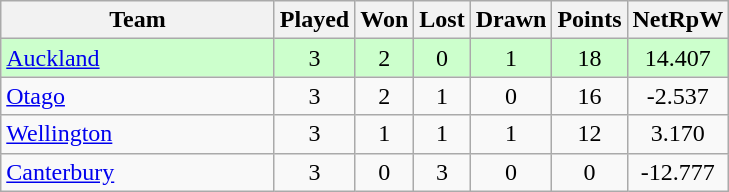<table class="wikitable" style="text-align:center;">
<tr>
<th width=175>Team</th>
<th style="width:30px;" abbr="Played">Played</th>
<th style="width:30px;" abbr="Won">Won</th>
<th style="width:30px;" abbr="Lost">Lost</th>
<th style="width:30px;" abbr="Drawn">Drawn</th>
<th style="width:30px;" abbr="Points">Points</th>
<th style="width:30px;" abbr="NetRpW">NetRpW</th>
</tr>
<tr style="background:#cfc">
<td style="text-align:left;"><a href='#'>Auckland</a></td>
<td>3</td>
<td>2</td>
<td>0</td>
<td>1</td>
<td>18</td>
<td>14.407</td>
</tr>
<tr>
<td style="text-align:left;"><a href='#'>Otago</a></td>
<td>3</td>
<td>2</td>
<td>1</td>
<td>0</td>
<td>16</td>
<td>-2.537</td>
</tr>
<tr>
<td style="text-align:left;"><a href='#'>Wellington</a></td>
<td>3</td>
<td>1</td>
<td>1</td>
<td>1</td>
<td>12</td>
<td>3.170</td>
</tr>
<tr>
<td style="text-align:left;"><a href='#'>Canterbury</a></td>
<td>3</td>
<td>0</td>
<td>3</td>
<td>0</td>
<td>0</td>
<td>-12.777</td>
</tr>
</table>
